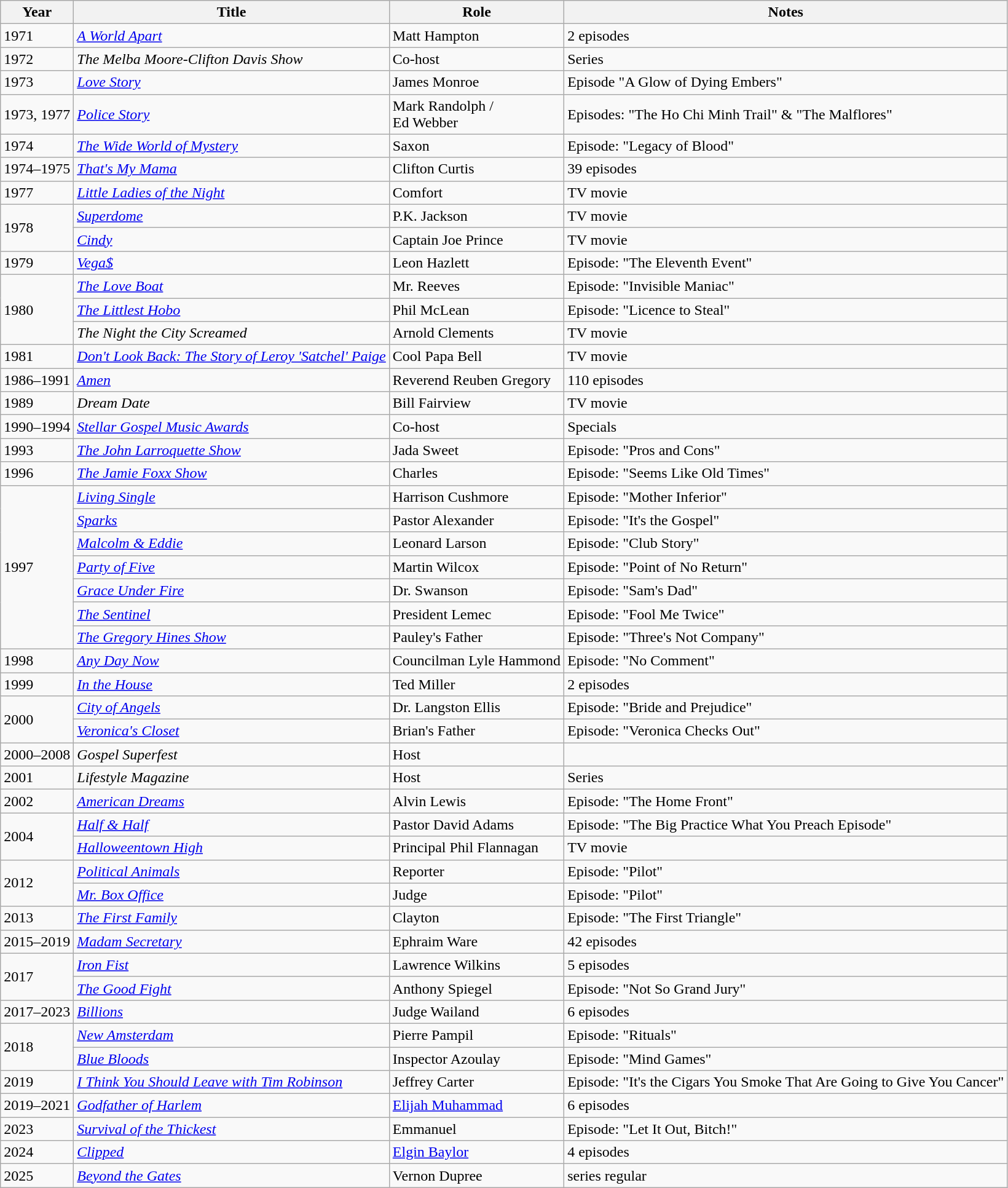<table class="wikitable sortable">
<tr>
<th>Year</th>
<th>Title</th>
<th>Role</th>
<th class="unsortable">Notes</th>
</tr>
<tr>
<td>1971</td>
<td><em><a href='#'>A World Apart</a></em></td>
<td>Matt Hampton</td>
<td>2 episodes</td>
</tr>
<tr>
<td>1972</td>
<td><em>The Melba Moore-Clifton Davis Show</em></td>
<td>Co-host</td>
<td>Series</td>
</tr>
<tr>
<td>1973</td>
<td><em><a href='#'>Love Story</a></em></td>
<td>James Monroe</td>
<td>Episode "A Glow of Dying Embers"</td>
</tr>
<tr>
<td>1973, 1977</td>
<td><em><a href='#'>Police Story</a></em></td>
<td>Mark Randolph /<br>Ed Webber</td>
<td>Episodes: "The Ho Chi Minh Trail" & "The Malflores"</td>
</tr>
<tr>
<td>1974</td>
<td><em><a href='#'>The Wide World of Mystery</a></em></td>
<td>Saxon</td>
<td>Episode: "Legacy of Blood"</td>
</tr>
<tr>
<td>1974–1975</td>
<td><em><a href='#'>That's My Mama</a></em></td>
<td>Clifton Curtis</td>
<td>39 episodes</td>
</tr>
<tr>
<td>1977</td>
<td><em><a href='#'>Little Ladies of the Night</a></em></td>
<td>Comfort</td>
<td>TV movie</td>
</tr>
<tr>
<td rowspan="2">1978</td>
<td><em><a href='#'>Superdome</a></em></td>
<td>P.K. Jackson</td>
<td>TV movie</td>
</tr>
<tr>
<td><em><a href='#'>Cindy</a></em></td>
<td>Captain Joe Prince</td>
<td>TV movie</td>
</tr>
<tr>
<td>1979</td>
<td><em><a href='#'>Vega$</a></em></td>
<td>Leon Hazlett</td>
<td>Episode: "The Eleventh Event"</td>
</tr>
<tr>
<td rowspan="3">1980</td>
<td><em><a href='#'>The Love Boat</a></em></td>
<td>Mr. Reeves</td>
<td>Episode: "Invisible Maniac"</td>
</tr>
<tr>
<td><em><a href='#'>The Littlest Hobo</a></em></td>
<td>Phil McLean</td>
<td>Episode: "Licence to Steal"</td>
</tr>
<tr>
<td><em>The Night the City Screamed</em></td>
<td>Arnold Clements</td>
<td>TV movie</td>
</tr>
<tr>
<td>1981</td>
<td><em><a href='#'>Don't Look Back: The Story of Leroy 'Satchel' Paige</a></em></td>
<td>Cool Papa Bell</td>
<td>TV movie</td>
</tr>
<tr>
<td>1986–1991</td>
<td><em><a href='#'>Amen</a></em></td>
<td>Reverend Reuben Gregory</td>
<td>110 episodes</td>
</tr>
<tr>
<td>1989</td>
<td><em>Dream Date</em></td>
<td>Bill Fairview</td>
<td>TV movie</td>
</tr>
<tr>
<td>1990–1994</td>
<td><em><a href='#'>Stellar Gospel Music Awards</a></em></td>
<td>Co-host</td>
<td>Specials</td>
</tr>
<tr>
<td>1993</td>
<td><em><a href='#'>The John Larroquette Show</a></em></td>
<td>Jada Sweet</td>
<td>Episode: "Pros and Cons"</td>
</tr>
<tr>
<td>1996</td>
<td><em><a href='#'>The Jamie Foxx Show</a></em></td>
<td>Charles</td>
<td>Episode: "Seems Like Old Times"</td>
</tr>
<tr>
<td rowspan="7">1997</td>
<td><em><a href='#'>Living Single</a></em></td>
<td>Harrison Cushmore</td>
<td>Episode: "Mother Inferior"</td>
</tr>
<tr>
<td><em><a href='#'>Sparks</a></em></td>
<td>Pastor Alexander</td>
<td>Episode: "It's the Gospel"</td>
</tr>
<tr>
<td><em><a href='#'>Malcolm & Eddie</a></em></td>
<td>Leonard Larson</td>
<td>Episode: "Club Story"</td>
</tr>
<tr>
<td><em><a href='#'>Party of Five</a></em></td>
<td>Martin Wilcox</td>
<td>Episode: "Point of No Return"</td>
</tr>
<tr>
<td><em><a href='#'>Grace Under Fire</a></em></td>
<td>Dr. Swanson</td>
<td>Episode: "Sam's Dad"</td>
</tr>
<tr>
<td><em><a href='#'>The Sentinel</a></em></td>
<td>President Lemec</td>
<td>Episode: "Fool Me Twice"</td>
</tr>
<tr>
<td><em><a href='#'>The Gregory Hines Show</a></em></td>
<td>Pauley's Father</td>
<td>Episode: "Three's Not Company"</td>
</tr>
<tr>
<td>1998</td>
<td><em><a href='#'>Any Day Now</a></em></td>
<td>Councilman Lyle Hammond</td>
<td>Episode: "No Comment"</td>
</tr>
<tr>
<td>1999</td>
<td><em><a href='#'>In the House</a></em></td>
<td>Ted Miller</td>
<td>2 episodes</td>
</tr>
<tr>
<td rowspan="2">2000</td>
<td><em><a href='#'>City of Angels</a></em></td>
<td>Dr. Langston Ellis</td>
<td>Episode: "Bride and Prejudice"</td>
</tr>
<tr>
<td><em><a href='#'>Veronica's Closet</a></em></td>
<td>Brian's Father</td>
<td>Episode: "Veronica Checks Out"</td>
</tr>
<tr>
<td>2000–2008</td>
<td><em>Gospel Superfest</em></td>
<td>Host</td>
<td></td>
</tr>
<tr>
<td>2001</td>
<td><em>Lifestyle Magazine</em></td>
<td>Host</td>
<td>Series</td>
</tr>
<tr>
<td>2002</td>
<td><em><a href='#'>American Dreams</a></em></td>
<td>Alvin Lewis</td>
<td>Episode: "The Home Front"</td>
</tr>
<tr>
<td rowspan="2">2004</td>
<td><em><a href='#'>Half & Half</a></em></td>
<td>Pastor David Adams</td>
<td>Episode: "The Big Practice What You Preach Episode"</td>
</tr>
<tr>
<td><em><a href='#'>Halloweentown High</a></em></td>
<td>Principal Phil Flannagan</td>
<td>TV movie</td>
</tr>
<tr>
<td rowspan="2">2012</td>
<td><em><a href='#'>Political Animals</a></em></td>
<td>Reporter</td>
<td>Episode: "Pilot"</td>
</tr>
<tr>
<td><em><a href='#'>Mr. Box Office</a></em></td>
<td>Judge</td>
<td>Episode: "Pilot"</td>
</tr>
<tr>
<td>2013</td>
<td><em><a href='#'>The First Family</a></em></td>
<td>Clayton</td>
<td>Episode: "The First Triangle"</td>
</tr>
<tr>
<td>2015–2019</td>
<td><em><a href='#'>Madam Secretary</a></em></td>
<td>Ephraim Ware</td>
<td>42 episodes</td>
</tr>
<tr>
<td rowspan="2">2017</td>
<td><em><a href='#'>Iron Fist</a></em></td>
<td>Lawrence Wilkins</td>
<td>5 episodes</td>
</tr>
<tr>
<td><em><a href='#'>The Good Fight</a></em></td>
<td>Anthony Spiegel</td>
<td>Episode: "Not So Grand Jury"</td>
</tr>
<tr>
<td>2017–2023</td>
<td><em><a href='#'>Billions</a></em></td>
<td>Judge Wailand</td>
<td>6 episodes</td>
</tr>
<tr>
<td rowspan="2">2018</td>
<td><em><a href='#'>New Amsterdam</a></em></td>
<td>Pierre Pampil</td>
<td>Episode: "Rituals"</td>
</tr>
<tr>
<td><em><a href='#'>Blue Bloods</a></em></td>
<td>Inspector Azoulay</td>
<td>Episode: "Mind Games"</td>
</tr>
<tr>
<td>2019</td>
<td><em><a href='#'>I Think You Should Leave with Tim Robinson</a></em></td>
<td>Jeffrey Carter</td>
<td>Episode: "It's the Cigars You Smoke That Are Going to Give You Cancer"</td>
</tr>
<tr>
<td>2019–2021</td>
<td><em><a href='#'>Godfather of Harlem</a></em></td>
<td><a href='#'>Elijah Muhammad</a></td>
<td>6 episodes</td>
</tr>
<tr>
<td>2023</td>
<td><em><a href='#'>Survival of the Thickest</a></em></td>
<td>Emmanuel</td>
<td>Episode: "Let It Out, Bitch!"</td>
</tr>
<tr>
<td>2024</td>
<td><em><a href='#'>Clipped</a></em></td>
<td><a href='#'>Elgin Baylor</a></td>
<td>4 episodes</td>
</tr>
<tr>
<td>2025</td>
<td><em><a href='#'>Beyond the Gates</a></em></td>
<td>Vernon Dupree</td>
<td>series regular</td>
</tr>
</table>
